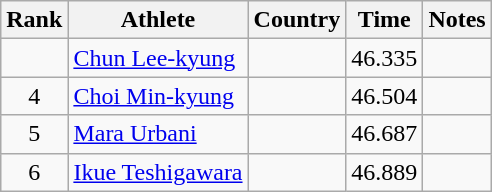<table class="wikitable" style="text-align:center">
<tr>
<th>Rank</th>
<th>Athlete</th>
<th>Country</th>
<th>Time</th>
<th>Notes</th>
</tr>
<tr>
<td></td>
<td align=left><a href='#'>Chun Lee-kyung</a></td>
<td align=left></td>
<td>46.335</td>
<td></td>
</tr>
<tr>
<td>4</td>
<td align=left><a href='#'>Choi Min-kyung</a></td>
<td align=left></td>
<td>46.504</td>
<td></td>
</tr>
<tr>
<td>5</td>
<td align=left><a href='#'>Mara Urbani</a></td>
<td align=left></td>
<td>46.687</td>
<td></td>
</tr>
<tr>
<td>6</td>
<td align=left><a href='#'>Ikue Teshigawara</a></td>
<td align=left></td>
<td>46.889</td>
<td></td>
</tr>
</table>
